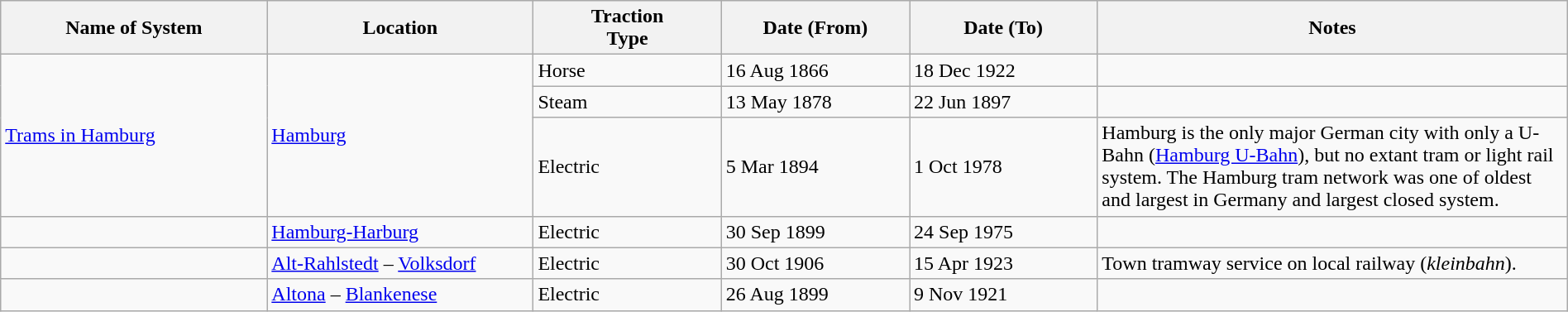<table class="wikitable" width=100%>
<tr>
<th width=17%>Name of System</th>
<th width=17%>Location</th>
<th width=12%>Traction<br>Type</th>
<th width=12%>Date (From)</th>
<th width=12%>Date (To)</th>
<th width=30%>Notes</th>
</tr>
<tr>
<td rowspan="3"><a href='#'>Trams in Hamburg</a></td>
<td rowspan="3"><a href='#'>Hamburg</a></td>
<td>Horse</td>
<td>16 Aug 1866</td>
<td>18 Dec 1922</td>
<td> </td>
</tr>
<tr>
<td>Steam</td>
<td>13 May 1878</td>
<td>22 Jun 1897</td>
<td> </td>
</tr>
<tr>
<td>Electric</td>
<td>5 Mar 1894</td>
<td>1 Oct 1978</td>
<td>Hamburg is the only major German city with only a U-Bahn (<a href='#'>Hamburg U-Bahn</a>), but no extant tram or light rail system. The Hamburg tram network was one of oldest and largest in Germany and largest closed system.</td>
</tr>
<tr>
<td> </td>
<td><a href='#'>Hamburg-Harburg</a></td>
<td>Electric</td>
<td>30 Sep 1899</td>
<td>24 Sep 1975</td>
<td> </td>
</tr>
<tr>
<td> </td>
<td><a href='#'>Alt-Rahlstedt</a> – <a href='#'>Volksdorf</a></td>
<td>Electric</td>
<td>30 Oct 1906</td>
<td>15 Apr 1923</td>
<td>Town tramway service on local railway (<em>kleinbahn</em>).</td>
</tr>
<tr>
<td> </td>
<td><a href='#'>Altona</a> – <a href='#'>Blankenese</a></td>
<td>Electric</td>
<td>26 Aug 1899</td>
<td>9 Nov 1921</td>
<td> </td>
</tr>
</table>
